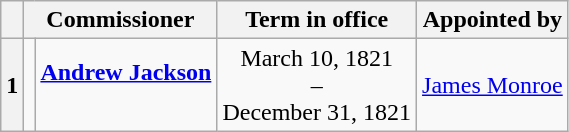<table class="wikitable" style="text-align:center;">
<tr>
<th scope="col" data-sort-type="number"></th>
<th scope="colgroup" colspan="2">Commissioner</th>
<th scope="col">Term in office</th>
<th scope="col">Appointed by</th>
</tr>
<tr style="height:2em;">
<th scope="row">1</th>
<td></td>
<td><strong><a href='#'>Andrew Jackson</a></strong><br><br></td>
<td>March 10, 1821<br>–<br>December 31, 1821<br></td>
<td><a href='#'>James Monroe</a></td>
</tr>
</table>
